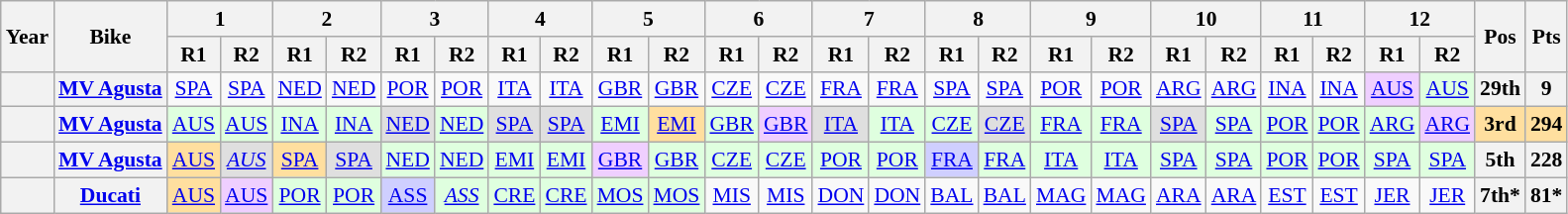<table class="wikitable" style="text-align:center; font-size:90%;">
<tr>
<th rowspan="2">Year</th>
<th rowspan="2">Bike</th>
<th colspan="2">1</th>
<th colspan="2">2</th>
<th colspan="2">3</th>
<th colspan="2">4</th>
<th colspan="2">5</th>
<th colspan="2">6</th>
<th colspan="2">7</th>
<th colspan="2">8</th>
<th colspan="2">9</th>
<th colspan="2">10</th>
<th colspan="2">11</th>
<th colspan="2">12</th>
<th rowspan="2">Pos</th>
<th rowspan="2">Pts</th>
</tr>
<tr>
<th>R1</th>
<th>R2</th>
<th>R1</th>
<th>R2</th>
<th>R1</th>
<th>R2</th>
<th>R1</th>
<th>R2</th>
<th>R1</th>
<th>R2</th>
<th>R1</th>
<th>R2</th>
<th>R1</th>
<th>R2</th>
<th>R1</th>
<th>R2</th>
<th>R1</th>
<th>R2</th>
<th>R1</th>
<th>R2</th>
<th>R1</th>
<th>R2</th>
<th>R1</th>
<th>R2</th>
</tr>
<tr>
<th></th>
<th><a href='#'>MV Agusta</a></th>
<td><a href='#'>SPA</a></td>
<td><a href='#'>SPA</a></td>
<td><a href='#'>NED</a></td>
<td><a href='#'>NED</a></td>
<td><a href='#'>POR</a></td>
<td><a href='#'>POR</a></td>
<td><a href='#'>ITA</a></td>
<td><a href='#'>ITA</a></td>
<td><a href='#'>GBR</a></td>
<td><a href='#'>GBR</a></td>
<td><a href='#'>CZE</a></td>
<td><a href='#'>CZE</a></td>
<td><a href='#'>FRA</a></td>
<td><a href='#'>FRA</a></td>
<td><a href='#'>SPA</a></td>
<td><a href='#'>SPA</a></td>
<td><a href='#'>POR</a></td>
<td><a href='#'>POR</a></td>
<td><a href='#'>ARG</a></td>
<td><a href='#'>ARG</a></td>
<td><a href='#'>INA</a></td>
<td><a href='#'>INA</a></td>
<td style="background:#EFCFFF;"><a href='#'>AUS</a><br></td>
<td style="background:#DFFFDF;"><a href='#'>AUS</a><br></td>
<th>29th</th>
<th>9</th>
</tr>
<tr>
<th></th>
<th><a href='#'>MV Agusta</a></th>
<td style="background:#DFFFDF;"><a href='#'>AUS</a><br></td>
<td style="background:#DFFFDF;"><a href='#'>AUS</a><br></td>
<td style="background:#DFFFDF;"><a href='#'>INA</a><br></td>
<td style="background:#DFFFDF;"><a href='#'>INA</a><br></td>
<td style="background:#DFDFDF;"><a href='#'>NED</a><br></td>
<td style="background:#DFFFDF;"><a href='#'>NED</a><br></td>
<td style="background:#DFDFDF;"><a href='#'>SPA</a><br></td>
<td style="background:#DFDFDF;"><a href='#'>SPA</a><br></td>
<td style="background:#DFFFDF;"><a href='#'>EMI</a><br></td>
<td style="background:#FFDF9F;"><a href='#'>EMI</a><br></td>
<td style="background:#DFFFDF;"><a href='#'>GBR</a><br></td>
<td style="background:#EFCFFF;"><a href='#'>GBR</a><br></td>
<td style="background:#DFDFDF;"><a href='#'>ITA</a><br></td>
<td style="background:#DFFFDF;"><a href='#'>ITA</a><br></td>
<td style="background:#DFFFDF;"><a href='#'>CZE</a><br></td>
<td style="background:#DFDFDF;"><a href='#'>CZE</a><br></td>
<td style="background:#DFFFDF;"><a href='#'>FRA</a><br></td>
<td style="background:#DFFFDF;"><a href='#'>FRA</a><br></td>
<td style="background:#DFDFDF;"><a href='#'>SPA</a><br></td>
<td style="background:#DFFFDF;"><a href='#'>SPA</a><br></td>
<td style="background:#DFFFDF;"><a href='#'>POR</a><br></td>
<td style="background:#DFFFDF;"><a href='#'>POR</a><br></td>
<td style="background:#DFFFDF;"><a href='#'>ARG</a><br></td>
<td style="background:#EFCFFF;"><a href='#'>ARG</a><br></td>
<th style="background:#FFDF9F;">3rd</th>
<th style="background:#FFDF9F;">294</th>
</tr>
<tr>
<th></th>
<th><a href='#'>MV Agusta</a></th>
<td style="background:#FFDF9F;"><a href='#'>AUS</a><br></td>
<td style="background:#DFDFDF;"><em><a href='#'>AUS</a></em><br></td>
<td style="background:#FFDF9F;"><a href='#'>SPA</a><br></td>
<td style="background:#DFDFDF;"><a href='#'>SPA</a><br></td>
<td style="background:#DFFFDF;"><a href='#'>NED</a><br></td>
<td style="background:#DFFFDF;"><a href='#'>NED</a><br></td>
<td style="background:#DFFFDF;"><a href='#'>EMI</a><br></td>
<td style="background:#DFFFDF;"><a href='#'>EMI</a><br></td>
<td style="background:#EFCFFF;"><a href='#'>GBR</a><br></td>
<td style="background:#DFFFDF;"><a href='#'>GBR</a><br></td>
<td style="background:#DFFFDF;"><a href='#'>CZE</a><br></td>
<td style="background:#DFFFDF;"><a href='#'>CZE</a><br></td>
<td style="background:#DFFFDF;"><a href='#'>POR</a><br></td>
<td style="background:#DFFFDF;"><a href='#'>POR</a><br></td>
<td style="background:#CFCFFF;"><a href='#'>FRA</a><br></td>
<td style="background:#DFFFDF;"><a href='#'>FRA</a><br></td>
<td style="background:#DFFFDF;"><a href='#'>ITA</a><br></td>
<td style="background:#DFFFDF;"><a href='#'>ITA</a><br></td>
<td style="background:#DFFFDF;"><a href='#'>SPA</a><br></td>
<td style="background:#DFFFDF;"><a href='#'>SPA</a><br></td>
<td style="background:#DFFFDF;"><a href='#'>POR</a><br></td>
<td style="background:#DFFFDF;"><a href='#'>POR</a><br></td>
<td style="background:#DFFFDF;"><a href='#'>SPA</a><br></td>
<td style="background:#DFFFDF;"><a href='#'>SPA</a><br></td>
<th>5th</th>
<th>228</th>
</tr>
<tr>
<th></th>
<th><a href='#'>Ducati</a></th>
<td style="background:#FFDF9F;"><a href='#'>AUS</a><br></td>
<td style="background:#EFCFFF;"><a href='#'>AUS</a><br></td>
<td style="background:#DFFFDF;"><a href='#'>POR</a><br></td>
<td style="background:#DFFFDF;"><a href='#'>POR</a><br></td>
<td style="background:#CFCFFF;"><a href='#'>ASS</a><br></td>
<td style="background:#DFFFDF;"><em><a href='#'>ASS</a></em><br></td>
<td style="background:#DFFFDF;"><a href='#'>CRE</a><br></td>
<td style="background:#DFFFDF;"><a href='#'>CRE</a><br></td>
<td style="background:#DFFFDF;"><a href='#'>MOS</a><br></td>
<td style="background:#DFFFDF;"><a href='#'>MOS</a><br></td>
<td style="background:#;"><a href='#'>MIS</a><br></td>
<td style="background:#;"><a href='#'>MIS</a><br></td>
<td style="background:#;"><a href='#'>DON</a><br></td>
<td style="background:#;"><a href='#'>DON</a><br></td>
<td style="background:#;"><a href='#'>BAL</a><br></td>
<td style="background:#;"><a href='#'>BAL</a><br></td>
<td style="background:#;"><a href='#'>MAG</a><br></td>
<td style="background:#;"><a href='#'>MAG</a><br></td>
<td style="background:#;"><a href='#'>ARA</a><br></td>
<td style="background:#;"><a href='#'>ARA</a><br></td>
<td style="background:#;"><a href='#'>EST</a><br></td>
<td style="background:#;"><a href='#'>EST</a><br></td>
<td style="background:#;"><a href='#'>JER</a><br></td>
<td style="background:#;"><a href='#'>JER</a><br></td>
<th>7th*</th>
<th>81*</th>
</tr>
</table>
